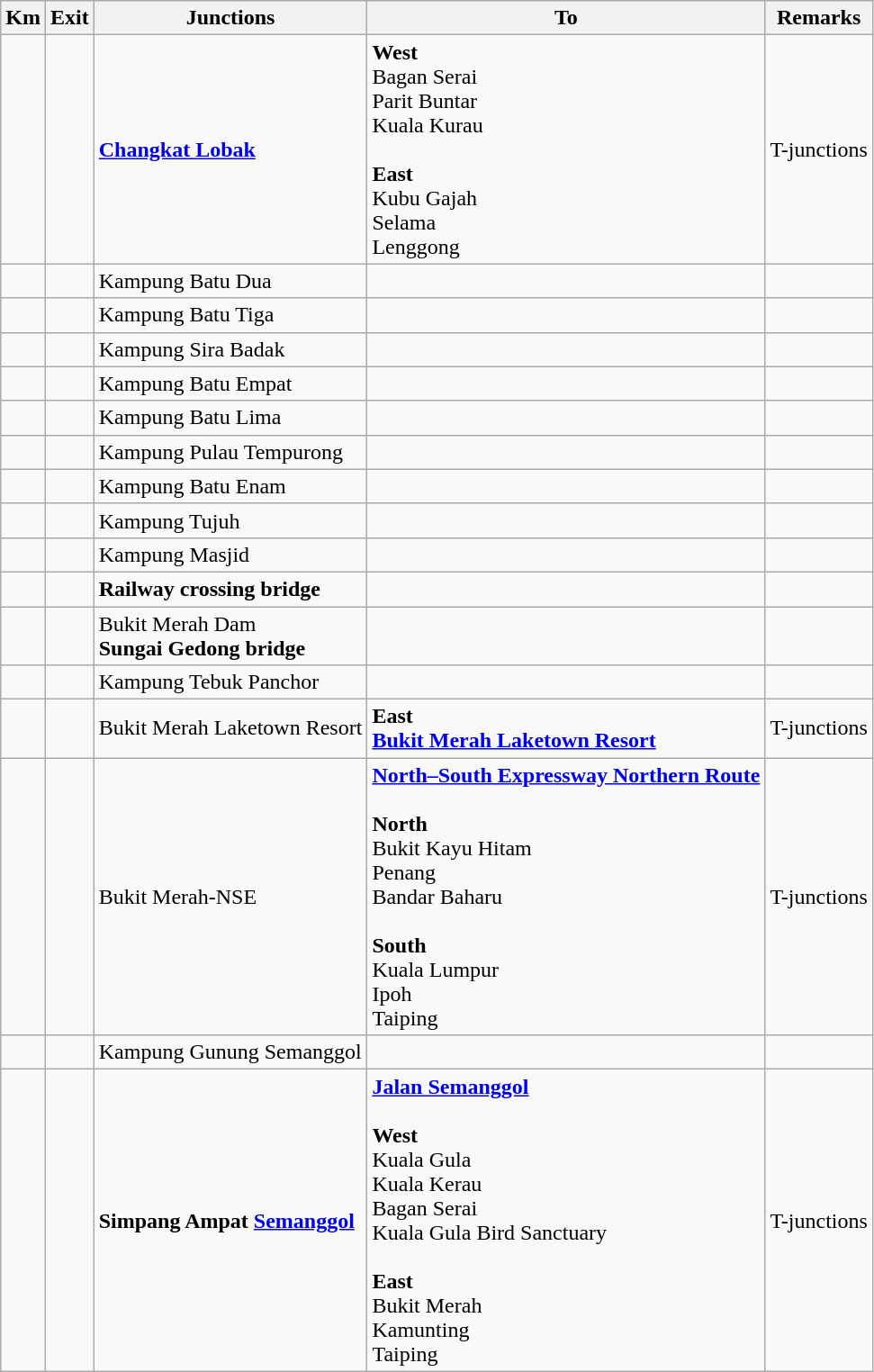<table class="wikitable">
<tr>
<th>Km</th>
<th>Exit</th>
<th>Junctions</th>
<th>To</th>
<th>Remarks</th>
</tr>
<tr>
<td></td>
<td></td>
<td><strong><a href='#'>Changkat Lobak</a></strong></td>
<td><strong>West</strong><br> Bagan Serai<br> Parit Buntar<br> Kuala Kurau<br><br><strong>East</strong><br> Kubu Gajah<br> Selama<br> Lenggong</td>
<td>T-junctions</td>
</tr>
<tr>
<td></td>
<td></td>
<td>Kampung Batu Dua</td>
<td></td>
<td></td>
</tr>
<tr>
<td></td>
<td></td>
<td>Kampung Batu Tiga</td>
<td></td>
<td></td>
</tr>
<tr>
<td></td>
<td></td>
<td>Kampung Sira Badak</td>
<td></td>
<td></td>
</tr>
<tr>
<td></td>
<td></td>
<td>Kampung Batu Empat</td>
<td></td>
<td></td>
</tr>
<tr>
<td></td>
<td></td>
<td>Kampung Batu Lima</td>
<td></td>
<td></td>
</tr>
<tr>
<td></td>
<td></td>
<td>Kampung Pulau Tempurong</td>
<td></td>
<td></td>
</tr>
<tr>
<td></td>
<td></td>
<td>Kampung Batu Enam</td>
<td></td>
<td></td>
</tr>
<tr>
<td></td>
<td></td>
<td>Kampung Tujuh</td>
<td></td>
<td></td>
</tr>
<tr>
<td></td>
<td></td>
<td>Kampung Masjid</td>
<td></td>
<td></td>
</tr>
<tr>
<td></td>
<td></td>
<td><strong>Railway crossing bridge</strong></td>
<td></td>
<td></td>
</tr>
<tr>
<td></td>
<td></td>
<td>Bukit Merah Dam<br><strong>Sungai Gedong bridge</strong></td>
<td></td>
<td></td>
</tr>
<tr>
<td></td>
<td></td>
<td>Kampung Tebuk Panchor</td>
<td></td>
<td></td>
</tr>
<tr>
<td></td>
<td></td>
<td>Bukit Merah Laketown Resort</td>
<td><strong>East</strong><br><strong><a href='#'>Bukit Merah Laketown Resort</a></strong></td>
<td>T-junctions</td>
</tr>
<tr>
<td></td>
<td></td>
<td>Bukit Merah-NSE</td>
<td>  <strong><a href='#'>North–South Expressway Northern Route</a></strong><br><br><strong>North</strong><br> Bukit Kayu Hitam<br>  Penang<br> Bandar Baharu<br><br><strong>South</strong><br> Kuala Lumpur<br> Ipoh<br> Taiping</td>
<td>T-junctions</td>
</tr>
<tr>
<td></td>
<td></td>
<td>Kampung Gunung Semanggol</td>
<td></td>
<td></td>
</tr>
<tr>
<td></td>
<td></td>
<td><strong>Simpang Ampat <a href='#'>Semanggol</a></strong></td>
<td> <strong><a href='#'>Jalan Semanggol</a></strong><br><br><strong>West</strong><br>Kuala Gula<br>Kuala Kerau<br>Bagan Serai<br>Kuala Gula Bird Sanctuary<br><br><strong>East</strong><br>Bukit Merah<br>Kamunting<br>Taiping</td>
<td>T-junctions</td>
</tr>
</table>
